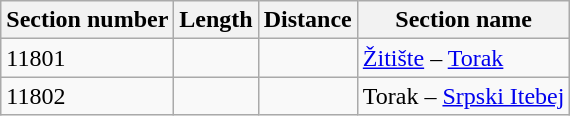<table class="wikitable">
<tr>
<th>Section number</th>
<th>Length</th>
<th>Distance</th>
<th>Section name</th>
</tr>
<tr>
<td>11801</td>
<td></td>
<td></td>
<td><a href='#'>Žitište</a> – <a href='#'>Torak</a></td>
</tr>
<tr>
<td>11802</td>
<td></td>
<td></td>
<td>Torak – <a href='#'>Srpski Itebej</a></td>
</tr>
</table>
